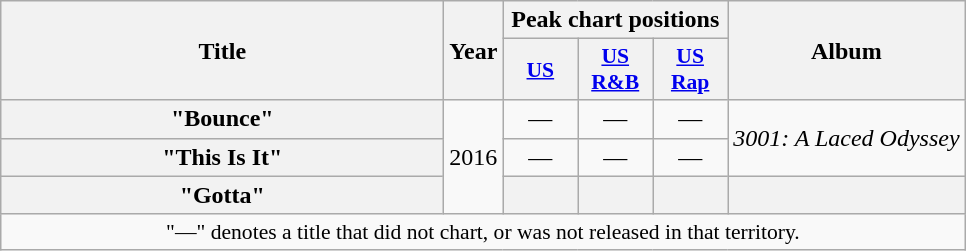<table class="wikitable plainrowheaders" style="text-align:center;" border="1">
<tr>
<th scope="col" rowspan="2" style="width:18em;">Title</th>
<th scope="col" rowspan="2">Year</th>
<th scope="col" colspan="3">Peak chart positions</th>
<th scope="col" rowspan="2">Album</th>
</tr>
<tr>
<th scope="col" style="width:3em;font-size:90%;"><a href='#'>US</a></th>
<th scope="col" style="width:3em;font-size:90%;"><a href='#'>US<br>R&B</a></th>
<th scope="col" style="width:3em;font-size:90%;"><a href='#'>US<br>Rap</a></th>
</tr>
<tr>
<th scope="row">"Bounce"</th>
<td rowspan="3">2016</td>
<td>—</td>
<td>—</td>
<td>—</td>
<td rowspan="2"><em>3001: A Laced Odyssey</em></td>
</tr>
<tr>
<th scope="row">"This Is It"</th>
<td>—</td>
<td>—</td>
<td>—</td>
</tr>
<tr>
<th scope="row">"Gotta"</th>
<th></th>
<th></th>
<th></th>
<th></th>
</tr>
<tr>
<td colspan="6" style="font-size:90%">"—" denotes a title that did not chart, or was not released in that territory.</td>
</tr>
</table>
